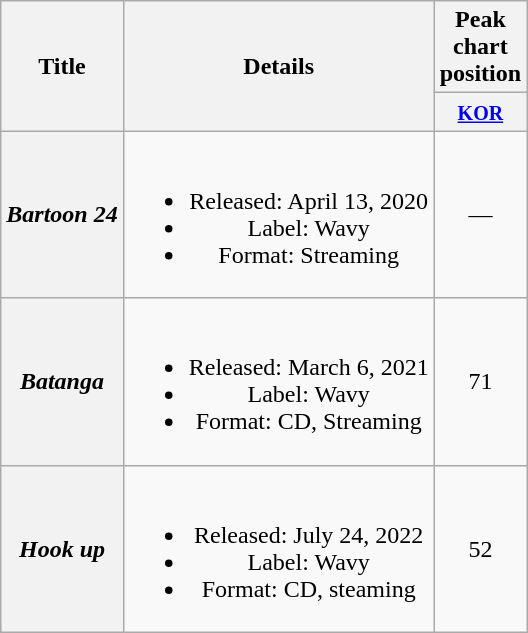<table class="wikitable plainrowheaders" style="text-align:center;">
<tr>
<th rowspan="2" scope="col">Title</th>
<th rowspan="2" scope="col">Details</th>
<th>Peak<br>chart<br>position</th>
</tr>
<tr>
<th><a href='#'><small>KOR</small></a><br></th>
</tr>
<tr>
<th scope="row"><em>Bartoon 24</em></th>
<td><br><ul><li>Released: April 13, 2020</li><li>Label: Wavy</li><li>Format: Streaming</li></ul></td>
<td>—</td>
</tr>
<tr>
<th scope="row"><em>Batanga</em></th>
<td><br><ul><li>Released: March 6, 2021</li><li>Label: Wavy</li><li>Format: CD, Streaming</li></ul></td>
<td>71</td>
</tr>
<tr>
<th scope="row"><em>Hook up</em></th>
<td><br><ul><li>Released: July 24, 2022</li><li>Label: Wavy</li><li>Format: CD, steaming</li></ul></td>
<td>52</td>
</tr>
</table>
